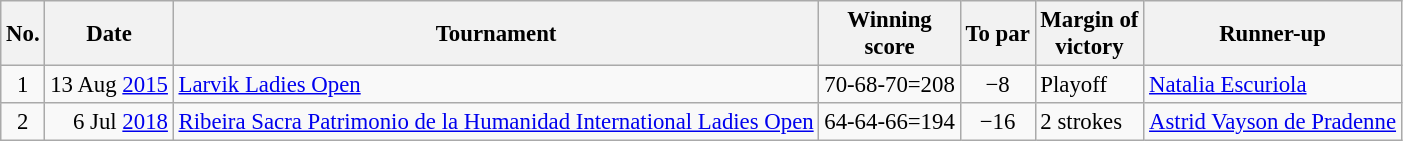<table class="wikitable" style="font-size:95%;">
<tr>
<th>No.</th>
<th>Date</th>
<th>Tournament</th>
<th>Winning<br>score</th>
<th>To par</th>
<th>Margin of<br>victory</th>
<th>Runner-up</th>
</tr>
<tr>
<td align=center>1</td>
<td align=right>13 Aug <a href='#'>2015</a></td>
<td><a href='#'>Larvik Ladies Open</a></td>
<td align=right>70-68-70=208</td>
<td align=center>−8</td>
<td>Playoff</td>
<td> <a href='#'>Natalia Escuriola</a></td>
</tr>
<tr>
<td align=center>2</td>
<td align=right>6 Jul <a href='#'>2018</a></td>
<td><a href='#'>Ribeira Sacra Patrimonio de la Humanidad International Ladies Open</a></td>
<td align=right>64-64-66=194</td>
<td align=center>−16</td>
<td>2 strokes</td>
<td> <a href='#'>Astrid Vayson de Pradenne</a></td>
</tr>
</table>
